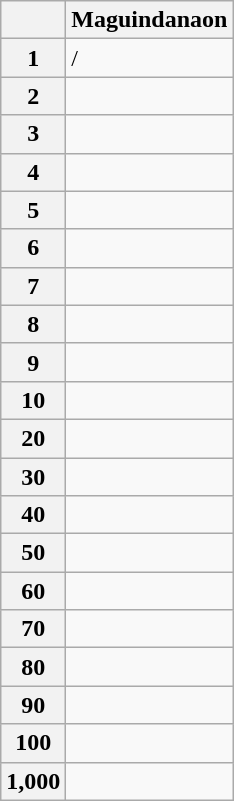<table class="wikitable">
<tr>
<th></th>
<th>Maguindanaon</th>
</tr>
<tr>
<th>1</th>
<td>/</td>
</tr>
<tr>
<th>2</th>
<td></td>
</tr>
<tr>
<th>3</th>
<td></td>
</tr>
<tr>
<th>4</th>
<td></td>
</tr>
<tr>
<th>5</th>
<td></td>
</tr>
<tr>
<th>6</th>
<td></td>
</tr>
<tr>
<th>7</th>
<td></td>
</tr>
<tr>
<th>8</th>
<td></td>
</tr>
<tr>
<th>9</th>
<td></td>
</tr>
<tr>
<th>10</th>
<td></td>
</tr>
<tr>
<th>20</th>
<td></td>
</tr>
<tr>
<th>30</th>
<td></td>
</tr>
<tr>
<th>40</th>
<td></td>
</tr>
<tr>
<th>50</th>
<td></td>
</tr>
<tr>
<th>60</th>
<td></td>
</tr>
<tr>
<th>70</th>
<td></td>
</tr>
<tr>
<th>80</th>
<td></td>
</tr>
<tr>
<th>90</th>
<td></td>
</tr>
<tr>
<th>100</th>
<td></td>
</tr>
<tr>
<th>1,000</th>
<td></td>
</tr>
</table>
